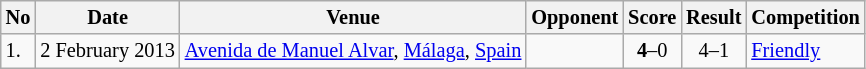<table class="wikitable" style="font-size:85%;">
<tr>
<th>No</th>
<th>Date</th>
<th>Venue</th>
<th>Opponent</th>
<th>Score</th>
<th>Result</th>
<th>Competition</th>
</tr>
<tr>
<td>1.</td>
<td>2 February 2013</td>
<td><a href='#'>Avenida de Manuel Alvar</a>, <a href='#'>Málaga</a>, <a href='#'>Spain</a></td>
<td></td>
<td align=center><strong>4</strong>–0</td>
<td align=center>4–1</td>
<td><a href='#'>Friendly</a></td>
</tr>
</table>
